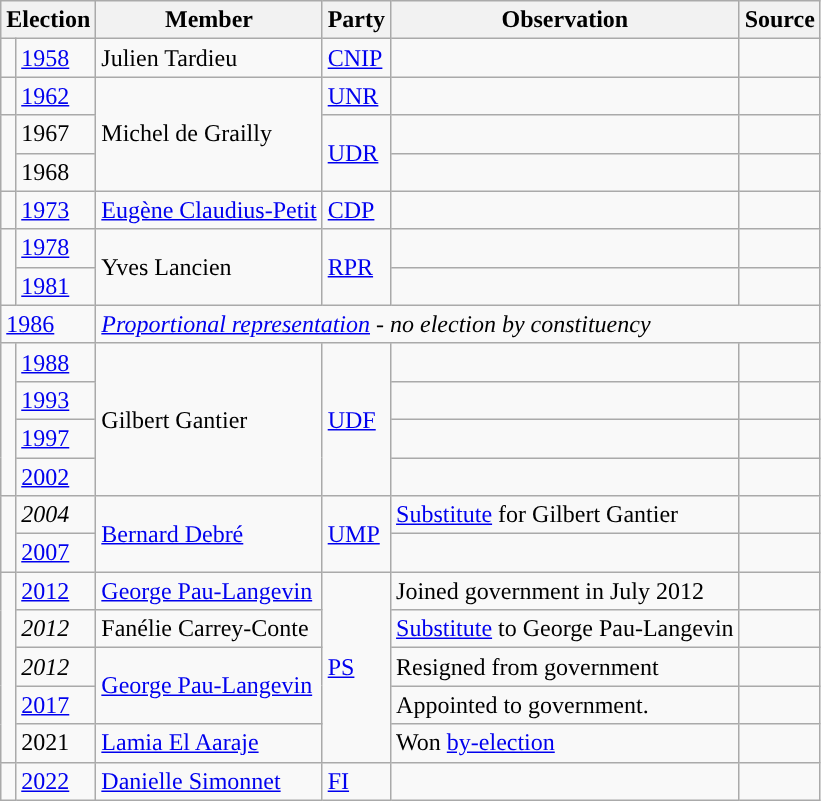<table class="wikitable">
<tr>
<th colspan="2">Election</th>
<th>Member</th>
<th>Party</th>
<th>Observation</th>
<th>Source</th>
</tr>
<tr>
<td style="color:inherit;background-color: "></td>
<td><a href='#'>1958</a></td>
<td>Julien Tardieu</td>
<td><a href='#'>CNIP</a></td>
<td></td>
<td></td>
</tr>
<tr>
<td style="color:inherit;background-color: "></td>
<td><a href='#'>1962</a></td>
<td rowspan="3">Michel de Grailly</td>
<td><a href='#'>UNR</a></td>
<td></td>
<td></td>
</tr>
<tr>
<td rowspan="2" style="color:inherit;background-color: "></td>
<td>1967</td>
<td rowspan="2"><a href='#'>UDR</a></td>
<td></td>
<td></td>
</tr>
<tr>
<td>1968</td>
<td></td>
<td></td>
</tr>
<tr>
<td style="color:inherit;background-color: "></td>
<td><a href='#'>1973</a></td>
<td><a href='#'>Eugène Claudius-Petit</a></td>
<td><a href='#'>CDP</a></td>
<td></td>
<td></td>
</tr>
<tr>
<td rowspan="2" style="color:inherit;background-color: "></td>
<td><a href='#'>1978</a></td>
<td rowspan="2">Yves Lancien</td>
<td rowspan="2"><a href='#'>RPR</a></td>
<td></td>
<td></td>
</tr>
<tr>
<td><a href='#'>1981</a></td>
<td></td>
<td></td>
</tr>
<tr>
<td colspan="2"><a href='#'>1986</a></td>
<td colspan="4"><em><a href='#'>Proportional representation</a> - no election by constituency</em></td>
</tr>
<tr>
<td rowspan="4" style="color:inherit;background-color: "></td>
<td><a href='#'>1988</a></td>
<td rowspan="4">Gilbert Gantier</td>
<td rowspan="4"><a href='#'>UDF</a></td>
<td></td>
<td></td>
</tr>
<tr>
<td><a href='#'>1993</a></td>
<td></td>
<td></td>
</tr>
<tr>
<td><a href='#'>1997</a></td>
<td></td>
<td></td>
</tr>
<tr>
<td><a href='#'>2002</a></td>
<td></td>
<td></td>
</tr>
<tr>
<td rowspan="2" style="color:inherit;background-color: "></td>
<td><em>2004</em></td>
<td rowspan="2"><a href='#'>Bernard Debré</a></td>
<td rowspan="2"><a href='#'>UMP</a></td>
<td><a href='#'>Substitute</a> for Gilbert Gantier</td>
<td></td>
</tr>
<tr>
<td><a href='#'>2007</a></td>
<td></td>
<td></td>
</tr>
<tr>
<td rowspan="5" style="color:inherit;background-color: "></td>
<td><a href='#'>2012</a></td>
<td><a href='#'>George Pau-Langevin</a></td>
<td rowspan="5"><a href='#'>PS</a></td>
<td>Joined government in July 2012</td>
<td></td>
</tr>
<tr>
<td><em>2012</em></td>
<td>Fanélie Carrey-Conte</td>
<td><a href='#'>Substitute</a> to George Pau-Langevin</td>
<td></td>
</tr>
<tr>
<td><em>2012</em></td>
<td rowspan="2"><a href='#'>George Pau-Langevin</a></td>
<td>Resigned from government</td>
<td></td>
</tr>
<tr>
<td><a href='#'>2017</a></td>
<td>Appointed to government.</td>
<td></td>
</tr>
<tr>
<td>2021</td>
<td><a href='#'>Lamia El Aaraje</a></td>
<td>Won <a href='#'>by-election</a></td>
<td></td>
</tr>
<tr>
<td style="color:inherit;background:"></td>
<td><a href='#'>2022</a></td>
<td><a href='#'>Danielle Simonnet</a></td>
<td><a href='#'>FI</a></td>
<td></td>
<td></td>
</tr>
</table>
